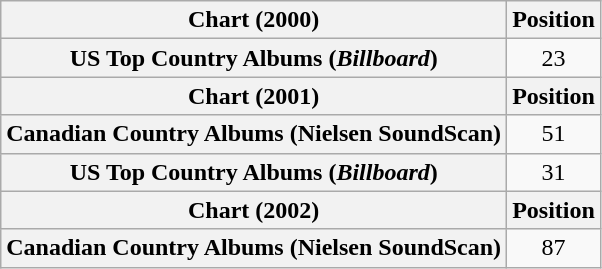<table class="wikitable plainrowheaders" style="text-align:center">
<tr>
<th scope="col">Chart (2000)</th>
<th scope="col">Position</th>
</tr>
<tr>
<th scope="row">US Top Country Albums (<em>Billboard</em>)</th>
<td>23</td>
</tr>
<tr>
<th scope="col">Chart (2001)</th>
<th scope="col">Position</th>
</tr>
<tr>
<th scope="row">Canadian Country Albums (Nielsen SoundScan)</th>
<td>51</td>
</tr>
<tr>
<th scope="row">US Top Country Albums (<em>Billboard</em>)</th>
<td>31</td>
</tr>
<tr>
<th scope="col">Chart (2002)</th>
<th scope="col">Position</th>
</tr>
<tr>
<th scope="row">Canadian Country Albums (Nielsen SoundScan)</th>
<td>87</td>
</tr>
</table>
